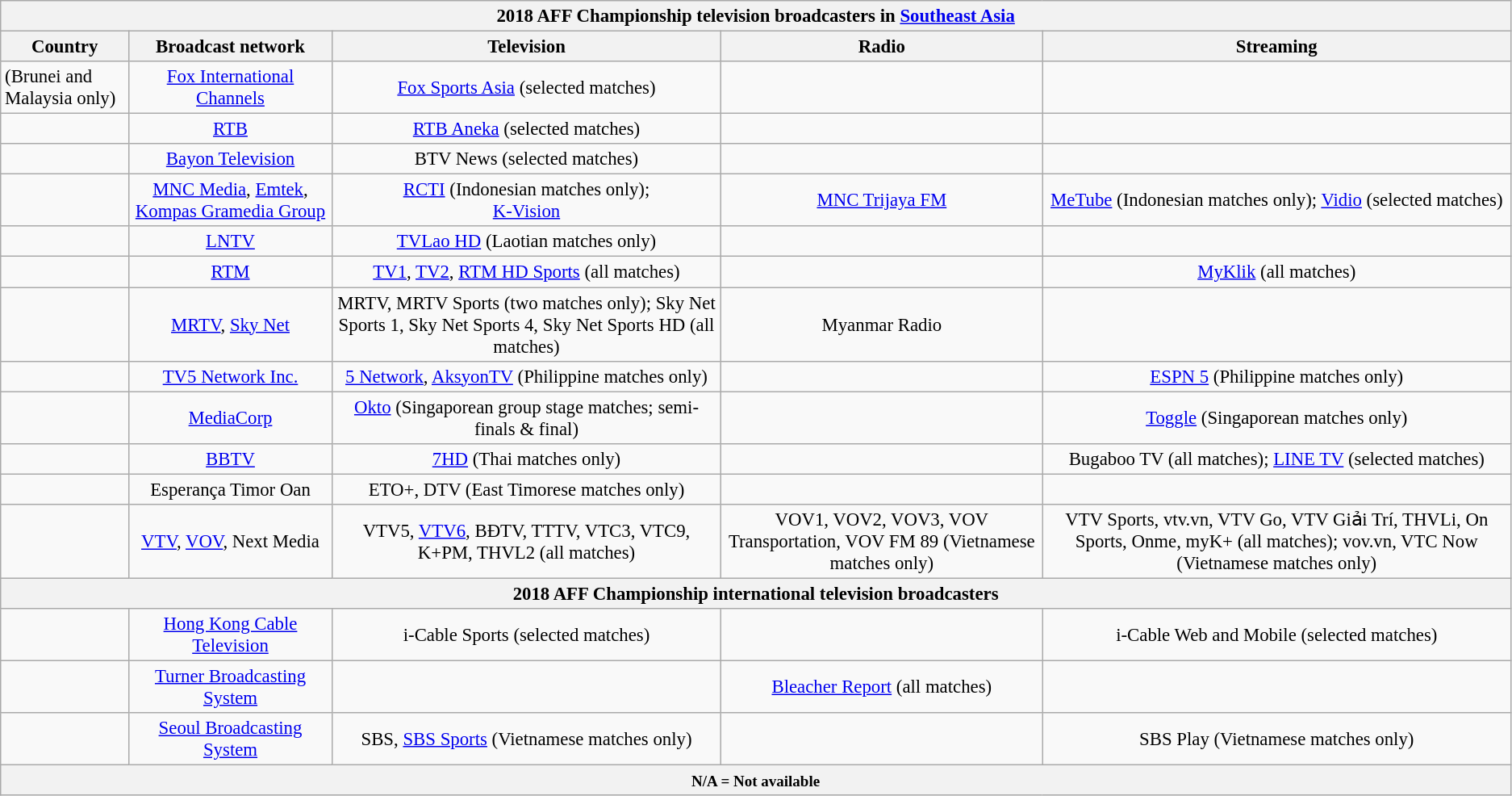<table class="wikitable" style="font-size:95%; text-align:center;">
<tr>
<th colspan="5">2018 AFF Championship television broadcasters in <a href='#'>Southeast Asia</a></th>
</tr>
<tr>
<th>Country</th>
<th>Broadcast network</th>
<th>Television</th>
<th>Radio</th>
<th>Streaming</th>
</tr>
<tr>
<td align="left">(Brunei and Malaysia only)</td>
<td><a href='#'>Fox International Channels</a></td>
<td><a href='#'>Fox Sports Asia</a> (selected matches)</td>
<td></td>
<td></td>
</tr>
<tr>
<td align="left"></td>
<td><a href='#'>RTB</a></td>
<td><a href='#'>RTB Aneka</a> (selected matches)</td>
<td></td>
<td></td>
</tr>
<tr>
<td align="left"></td>
<td><a href='#'>Bayon Television</a></td>
<td>BTV News (selected matches)</td>
<td></td>
<td></td>
</tr>
<tr>
<td align="left"></td>
<td><a href='#'>MNC Media</a>, <a href='#'>Emtek</a>, <a href='#'>Kompas Gramedia Group</a></td>
<td><a href='#'>RCTI</a> (Indonesian matches only);<br><a href='#'>K-Vision</a></td>
<td><a href='#'>MNC Trijaya FM</a></td>
<td><a href='#'>MeTube</a> (Indonesian matches only); <a href='#'>Vidio</a> (selected matches)</td>
</tr>
<tr>
<td align="left"></td>
<td><a href='#'>LNTV</a></td>
<td><a href='#'>TVLao HD</a> (Laotian matches only)</td>
<td></td>
<td></td>
</tr>
<tr>
<td align="left"></td>
<td><a href='#'>RTM</a></td>
<td><a href='#'>TV1</a>, <a href='#'>TV2</a>, <a href='#'>RTM HD Sports</a> (all matches)</td>
<td></td>
<td><a href='#'>MyKlik</a> (all matches)</td>
</tr>
<tr>
<td align="left"></td>
<td><a href='#'>MRTV</a>, <a href='#'>Sky Net</a></td>
<td>MRTV, MRTV Sports (two matches only); Sky Net Sports 1, Sky Net Sports 4, Sky Net Sports HD (all matches)</td>
<td>Myanmar Radio</td>
<td></td>
</tr>
<tr>
<td align="left"></td>
<td><a href='#'>TV5 Network Inc.</a></td>
<td><a href='#'>5 Network</a>, <a href='#'>AksyonTV</a> (Philippine matches only)</td>
<td></td>
<td><a href='#'>ESPN 5</a> (Philippine matches only)</td>
</tr>
<tr>
<td align="left"></td>
<td><a href='#'>MediaCorp</a></td>
<td><a href='#'>Okto</a> (Singaporean group stage matches; semi-finals & final)</td>
<td></td>
<td><a href='#'>Toggle</a> (Singaporean matches only)</td>
</tr>
<tr>
<td align="left"></td>
<td><a href='#'>BBTV</a></td>
<td><a href='#'>7HD</a> (Thai matches only)</td>
<td></td>
<td>Bugaboo TV (all matches); <a href='#'>LINE TV</a> (selected matches)</td>
</tr>
<tr>
<td align="left"></td>
<td>Esperança Timor Oan</td>
<td>ETO+, DTV (East Timorese matches only)</td>
<td></td>
<td></td>
</tr>
<tr>
<td align="left"></td>
<td><a href='#'>VTV</a>, <a href='#'>VOV</a>, Next Media</td>
<td>VTV5, <a href='#'>VTV6</a>, BĐTV, TTTV, VTC3, VTC9, K+PM, THVL2 (all matches)</td>
<td>VOV1, VOV2, VOV3, VOV Transportation, VOV FM 89 (Vietnamese matches only)</td>
<td>VTV Sports, vtv.vn, VTV Go, VTV Giải Trí, THVLi, On Sports, Onme, myK+ (all matches); vov.vn, VTC Now (Vietnamese matches only)</td>
</tr>
<tr>
<th colspan="5">2018 AFF Championship international television broadcasters</th>
</tr>
<tr>
<td align="left"></td>
<td><a href='#'>Hong Kong Cable Television</a></td>
<td>i-Cable Sports (selected matches)</td>
<td></td>
<td>i-Cable Web and Mobile (selected matches)</td>
</tr>
<tr>
<td align="left"></td>
<td><a href='#'>Turner Broadcasting System</a></td>
<td></td>
<td><a href='#'>Bleacher Report</a> (all matches)</td>
</tr>
<tr>
<td align="left"></td>
<td><a href='#'>Seoul Broadcasting System</a></td>
<td>SBS, <a href='#'>SBS Sports</a> (Vietnamese matches only)</td>
<td></td>
<td>SBS Play (Vietnamese matches only)</td>
</tr>
<tr>
<th colspan="5"><small>N/A = Not available</small></th>
</tr>
</table>
